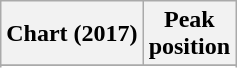<table class="wikitable sortable plainrowheaders" style="text-align:center">
<tr>
<th>Chart (2017)</th>
<th>Peak<br>position</th>
</tr>
<tr>
</tr>
<tr>
</tr>
<tr>
</tr>
<tr>
</tr>
</table>
